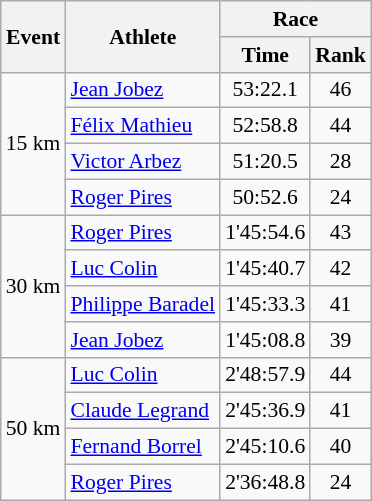<table class="wikitable" border="1" style="font-size:90%">
<tr>
<th rowspan=2>Event</th>
<th rowspan=2>Athlete</th>
<th colspan=2>Race</th>
</tr>
<tr>
<th>Time</th>
<th>Rank</th>
</tr>
<tr>
<td rowspan=4>15 km</td>
<td><a href='#'>Jean Jobez</a></td>
<td align=center>53:22.1</td>
<td align=center>46</td>
</tr>
<tr>
<td><a href='#'>Félix Mathieu</a></td>
<td align=center>52:58.8</td>
<td align=center>44</td>
</tr>
<tr>
<td><a href='#'>Victor Arbez</a></td>
<td align=center>51:20.5</td>
<td align=center>28</td>
</tr>
<tr>
<td><a href='#'>Roger Pires</a></td>
<td align=center>50:52.6</td>
<td align=center>24</td>
</tr>
<tr>
<td rowspan=4>30 km</td>
<td><a href='#'>Roger Pires</a></td>
<td align=center>1'45:54.6</td>
<td align=center>43</td>
</tr>
<tr>
<td><a href='#'>Luc Colin</a></td>
<td align=center>1'45:40.7</td>
<td align=center>42</td>
</tr>
<tr>
<td><a href='#'>Philippe Baradel</a></td>
<td align=center>1'45:33.3</td>
<td align=center>41</td>
</tr>
<tr>
<td><a href='#'>Jean Jobez</a></td>
<td align=center>1'45:08.8</td>
<td align=center>39</td>
</tr>
<tr>
<td rowspan=4>50 km</td>
<td><a href='#'>Luc Colin</a></td>
<td align=center>2'48:57.9</td>
<td align=center>44</td>
</tr>
<tr>
<td><a href='#'>Claude Legrand</a></td>
<td align=center>2'45:36.9</td>
<td align=center>41</td>
</tr>
<tr>
<td><a href='#'>Fernand Borrel</a></td>
<td align=center>2'45:10.6</td>
<td align=center>40</td>
</tr>
<tr>
<td><a href='#'>Roger Pires</a></td>
<td align=center>2'36:48.8</td>
<td align=center>24</td>
</tr>
</table>
